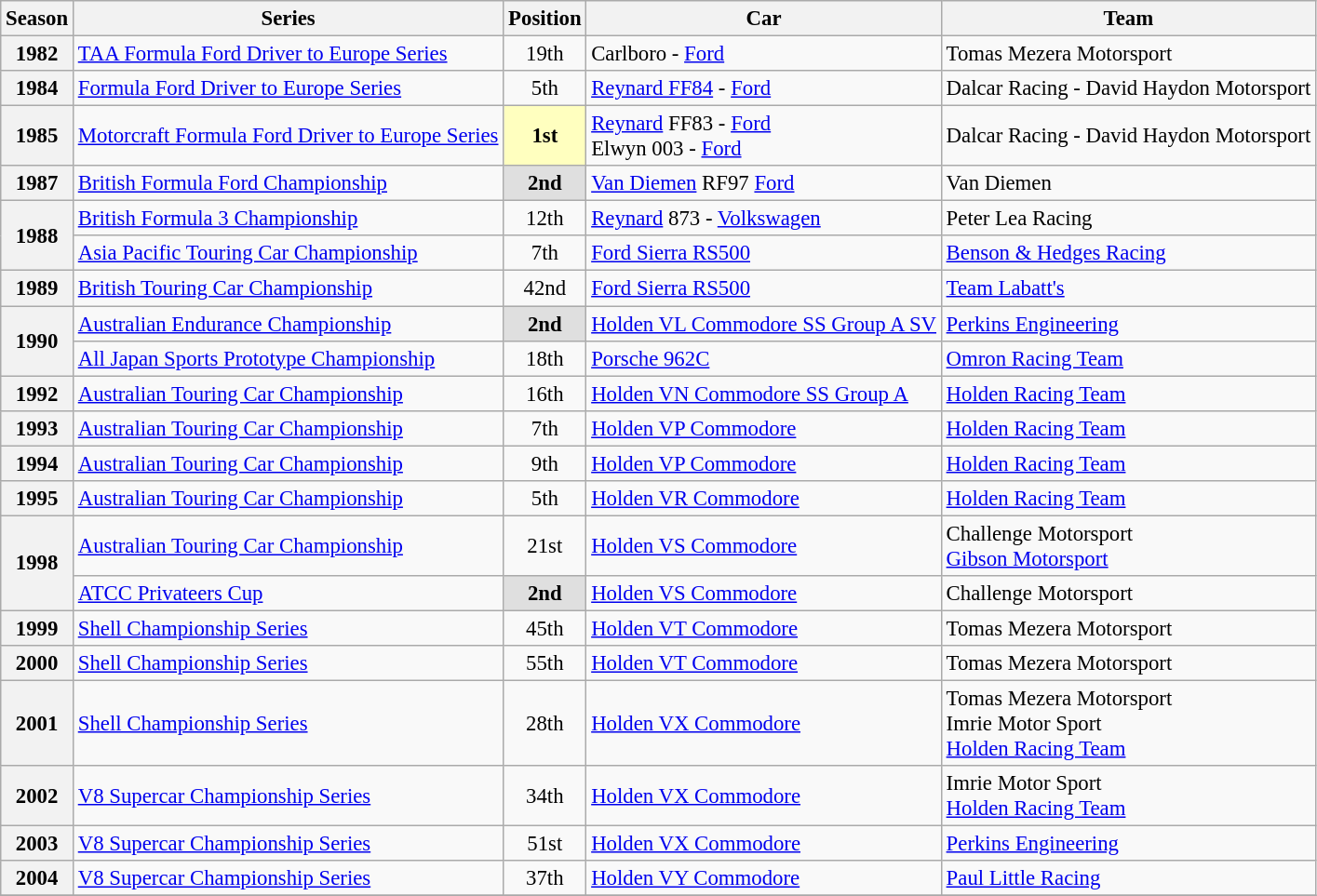<table class="wikitable" style="font-size: 95%;">
<tr>
<th>Season</th>
<th>Series</th>
<th>Position</th>
<th>Car</th>
<th>Team</th>
</tr>
<tr>
<th>1982</th>
<td><a href='#'>TAA Formula Ford Driver to Europe Series</a></td>
<td align="center">19th</td>
<td>Carlboro - <a href='#'>Ford</a></td>
<td>Tomas Mezera Motorsport</td>
</tr>
<tr>
<th>1984</th>
<td><a href='#'>Formula Ford Driver to Europe Series</a></td>
<td align="center">5th</td>
<td><a href='#'>Reynard FF84</a> - <a href='#'>Ford</a></td>
<td>Dalcar Racing - David Haydon Motorsport</td>
</tr>
<tr>
<th>1985</th>
<td><a href='#'>Motorcraft Formula Ford Driver to Europe Series</a></td>
<td align="center" style="background:#ffffbf;"><strong>1st</strong></td>
<td><a href='#'>Reynard</a> FF83 - <a href='#'>Ford</a> <br> Elwyn 003 - <a href='#'>Ford</a></td>
<td>Dalcar Racing - David Haydon Motorsport</td>
</tr>
<tr>
<th>1987</th>
<td><a href='#'>British Formula Ford Championship</a></td>
<td align="center" style="background:#dfdfdf;"><strong>2nd</strong></td>
<td><a href='#'>Van Diemen</a> RF97 <a href='#'>Ford</a></td>
<td>Van Diemen</td>
</tr>
<tr>
<th rowspan=2>1988</th>
<td><a href='#'>British Formula 3 Championship</a></td>
<td align="center">12th</td>
<td><a href='#'>Reynard</a> 873 - <a href='#'>Volkswagen</a></td>
<td>Peter Lea Racing</td>
</tr>
<tr>
<td><a href='#'>Asia Pacific Touring Car Championship</a></td>
<td align="center">7th</td>
<td><a href='#'>Ford Sierra RS500</a></td>
<td><a href='#'>Benson & Hedges Racing</a></td>
</tr>
<tr>
<th>1989</th>
<td><a href='#'>British Touring Car Championship</a></td>
<td align="center">42nd</td>
<td><a href='#'>Ford Sierra RS500</a></td>
<td><a href='#'>Team Labatt's</a></td>
</tr>
<tr>
<th rowspan=2>1990</th>
<td><a href='#'>Australian Endurance Championship</a></td>
<td align="center" style="background:#dfdfdf;"><strong>2nd</strong></td>
<td><a href='#'>Holden VL Commodore SS Group A SV</a></td>
<td><a href='#'>Perkins Engineering</a></td>
</tr>
<tr>
<td><a href='#'>All Japan Sports Prototype Championship</a></td>
<td align="center">18th</td>
<td><a href='#'>Porsche 962C</a></td>
<td><a href='#'>Omron Racing Team</a></td>
</tr>
<tr>
<th>1992</th>
<td><a href='#'>Australian Touring Car Championship</a></td>
<td align="center">16th</td>
<td><a href='#'>Holden VN Commodore SS Group A</a></td>
<td><a href='#'>Holden Racing Team</a></td>
</tr>
<tr>
<th>1993</th>
<td><a href='#'>Australian Touring Car Championship</a></td>
<td align="center">7th</td>
<td><a href='#'>Holden VP Commodore</a></td>
<td><a href='#'>Holden Racing Team</a></td>
</tr>
<tr>
<th>1994</th>
<td><a href='#'>Australian Touring Car Championship</a></td>
<td align="center">9th</td>
<td><a href='#'>Holden VP Commodore</a></td>
<td><a href='#'>Holden Racing Team</a></td>
</tr>
<tr>
<th>1995</th>
<td><a href='#'>Australian Touring Car Championship</a></td>
<td align="center">5th</td>
<td><a href='#'>Holden VR Commodore</a></td>
<td><a href='#'>Holden Racing Team</a></td>
</tr>
<tr>
<th rowspan=2>1998</th>
<td><a href='#'>Australian Touring Car Championship</a></td>
<td align="center">21st</td>
<td><a href='#'>Holden VS Commodore</a></td>
<td>Challenge Motorsport<br><a href='#'>Gibson Motorsport</a></td>
</tr>
<tr>
<td><a href='#'>ATCC Privateers Cup</a></td>
<td align="center" style="background:#dfdfdf;"><strong>2nd</strong></td>
<td><a href='#'>Holden VS Commodore</a></td>
<td>Challenge Motorsport</td>
</tr>
<tr>
<th>1999</th>
<td><a href='#'>Shell Championship Series</a></td>
<td align="center">45th</td>
<td><a href='#'>Holden VT Commodore</a></td>
<td>Tomas Mezera Motorsport</td>
</tr>
<tr>
<th>2000</th>
<td><a href='#'>Shell Championship Series</a></td>
<td align="center">55th</td>
<td><a href='#'>Holden VT Commodore</a></td>
<td>Tomas Mezera Motorsport</td>
</tr>
<tr>
<th>2001</th>
<td><a href='#'>Shell Championship Series</a></td>
<td align="center">28th</td>
<td><a href='#'>Holden VX Commodore</a></td>
<td>Tomas Mezera Motorsport<br>Imrie Motor Sport<br><a href='#'>Holden Racing Team</a></td>
</tr>
<tr>
<th>2002</th>
<td><a href='#'>V8 Supercar Championship Series</a></td>
<td align="center">34th</td>
<td><a href='#'>Holden VX Commodore</a></td>
<td>Imrie Motor Sport<br><a href='#'>Holden Racing Team</a></td>
</tr>
<tr>
<th>2003</th>
<td><a href='#'>V8 Supercar Championship Series</a></td>
<td align="center">51st</td>
<td><a href='#'>Holden VX Commodore</a></td>
<td><a href='#'>Perkins Engineering</a></td>
</tr>
<tr>
<th>2004</th>
<td><a href='#'>V8 Supercar Championship Series</a></td>
<td align="center">37th</td>
<td><a href='#'>Holden VY Commodore</a></td>
<td><a href='#'>Paul Little Racing</a></td>
</tr>
<tr>
</tr>
</table>
